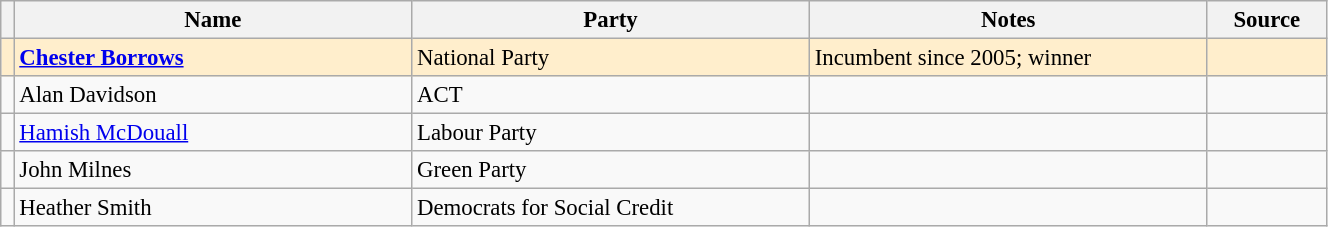<table class="wikitable" width="70%" style="font-size:95%;">
<tr>
<th width=1%></th>
<th width=30%>Name</th>
<th width=30%>Party</th>
<th width=30%>Notes</th>
<th width=9%>Source</th>
</tr>
<tr ---- bgcolor=#FFEECC>
<td bgcolor=></td>
<td><strong><a href='#'>Chester Borrows</a></strong></td>
<td>National Party</td>
<td>Incumbent since 2005; winner</td>
<td></td>
</tr>
<tr -->
<td bgcolor=></td>
<td>Alan Davidson</td>
<td>ACT</td>
<td></td>
<td></td>
</tr>
<tr -->
<td bgcolor=></td>
<td><a href='#'>Hamish McDouall</a></td>
<td>Labour Party</td>
<td></td>
<td></td>
</tr>
<tr -->
<td bgcolor=></td>
<td>John Milnes</td>
<td>Green Party</td>
<td></td>
<td></td>
</tr>
<tr -->
<td bgcolor=></td>
<td>Heather Smith</td>
<td>Democrats for Social Credit</td>
<td></td>
<td></td>
</tr>
</table>
